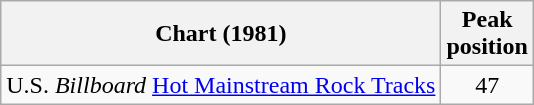<table class="wikitable">
<tr>
<th>Chart (1981)</th>
<th>Peak<br>position</th>
</tr>
<tr>
<td>U.S. <em>Billboard</em> <a href='#'>Hot Mainstream Rock Tracks</a></td>
<td align="center">47</td>
</tr>
</table>
